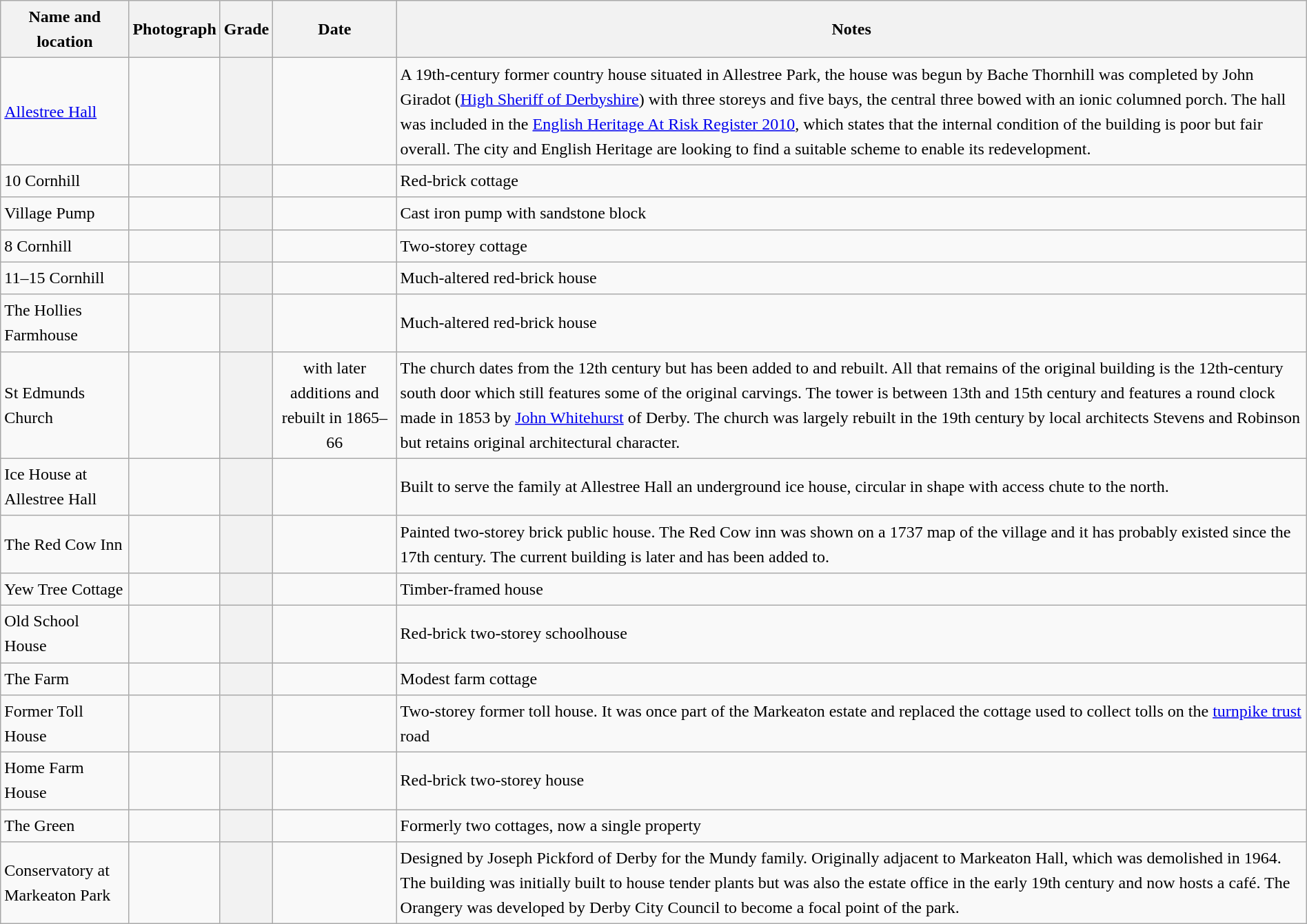<table class="wikitable sortable" style="width:100%;border:0px;text-align:left;line-height:150%;">
<tr>
<th Name>Name and location</th>
<th class="unsortable">Photograph</th>
<th>Grade</th>
<th>Date</th>
<th class="unsortable">Notes</th>
</tr>
<tr>
<td><a href='#'>Allestree Hall</a> <br><small></small></td>
<td></td>
<th></th>
<td align="center"></td>
<td>A 19th-century former country house situated in Allestree Park, the house was begun by Bache Thornhill was completed by John Giradot (<a href='#'>High Sheriff of Derbyshire</a>) with three storeys and five bays, the central three bowed with an ionic columned porch. The hall was included in the <a href='#'>English Heritage At Risk Register 2010</a>, which states that the internal condition of the building is poor but fair overall. The city and English Heritage are looking to find a suitable scheme to enable its redevelopment.</td>
</tr>
<tr>
<td>10 Cornhill <br><small></small></td>
<td></td>
<th></th>
<td align="center"></td>
<td>Red-brick cottage</td>
</tr>
<tr>
<td>Village Pump <br><small></small></td>
<td></td>
<th></th>
<td align="center"></td>
<td>Cast iron pump with sandstone block</td>
</tr>
<tr>
<td>8 Cornhill <br><small></small></td>
<td></td>
<th></th>
<td align="center"></td>
<td>Two-storey cottage</td>
</tr>
<tr>
<td>11–15 Cornhill <br><small></small></td>
<td></td>
<th></th>
<td align="center"></td>
<td>Much-altered red-brick house</td>
</tr>
<tr>
<td>The Hollies Farmhouse <br><small></small></td>
<td></td>
<th></th>
<td align="center"></td>
<td>Much-altered red-brick house</td>
</tr>
<tr>
<td>St Edmunds Church <br><small></small></td>
<td></td>
<th></th>
<td align="center"> with later additions and rebuilt in 1865–66</td>
<td>The church dates from the 12th century but has been added to and rebuilt. All that remains of the original building is the 12th-century south door which still features some of the original carvings. The tower is between 13th and 15th century and features a round clock made in 1853 by <a href='#'>John Whitehurst</a> of Derby. The church was largely rebuilt in the 19th century by local architects Stevens and Robinson but retains original architectural character.</td>
</tr>
<tr>
<td>Ice House at Allestree Hall <br><small></small></td>
<td></td>
<th></th>
<td align="center"></td>
<td>Built to serve the family at Allestree Hall an underground ice house, circular in shape with access chute to the north.</td>
</tr>
<tr>
<td>The Red Cow Inn  <br><small></small></td>
<td></td>
<th></th>
<td align="center"></td>
<td>Painted two-storey brick public house. The Red Cow inn was shown on a 1737 map of the village and it has probably existed since the 17th century. The current building is later and has been added to.</td>
</tr>
<tr>
<td>Yew Tree Cottage <br><small></small></td>
<td></td>
<th></th>
<td align="center"></td>
<td>Timber-framed house</td>
</tr>
<tr>
<td>Old School House <br><small></small></td>
<td></td>
<th></th>
<td align="center"></td>
<td>Red-brick two-storey schoolhouse</td>
</tr>
<tr>
<td>The Farm <br><small></small></td>
<td></td>
<th></th>
<td align="center"></td>
<td>Modest farm cottage</td>
</tr>
<tr>
<td>Former Toll House <br><small></small></td>
<td></td>
<th></th>
<td align="center"></td>
<td>Two-storey former toll house. It was once part of the Markeaton estate and replaced the cottage used to collect tolls on the <a href='#'>turnpike trust</a> road </td>
</tr>
<tr>
<td>Home Farm House <br><small></small></td>
<td></td>
<th></th>
<td align="center"></td>
<td>Red-brick two-storey house</td>
</tr>
<tr>
<td>The Green <br><small></small></td>
<td></td>
<th></th>
<td align="center"></td>
<td>Formerly two cottages, now a single property </td>
</tr>
<tr>
<td>Conservatory at Markeaton Park <br><small></small></td>
<td></td>
<th></th>
<td align="center"></td>
<td>Designed by Joseph Pickford of Derby for the Mundy family. Originally adjacent to Markeaton Hall, which was demolished in 1964. The building was initially built to house tender plants but was also the estate office in the early 19th century and now hosts a café. The Orangery was developed by Derby City Council to become a focal point of the park.</td>
</tr>
<tr>
</tr>
</table>
